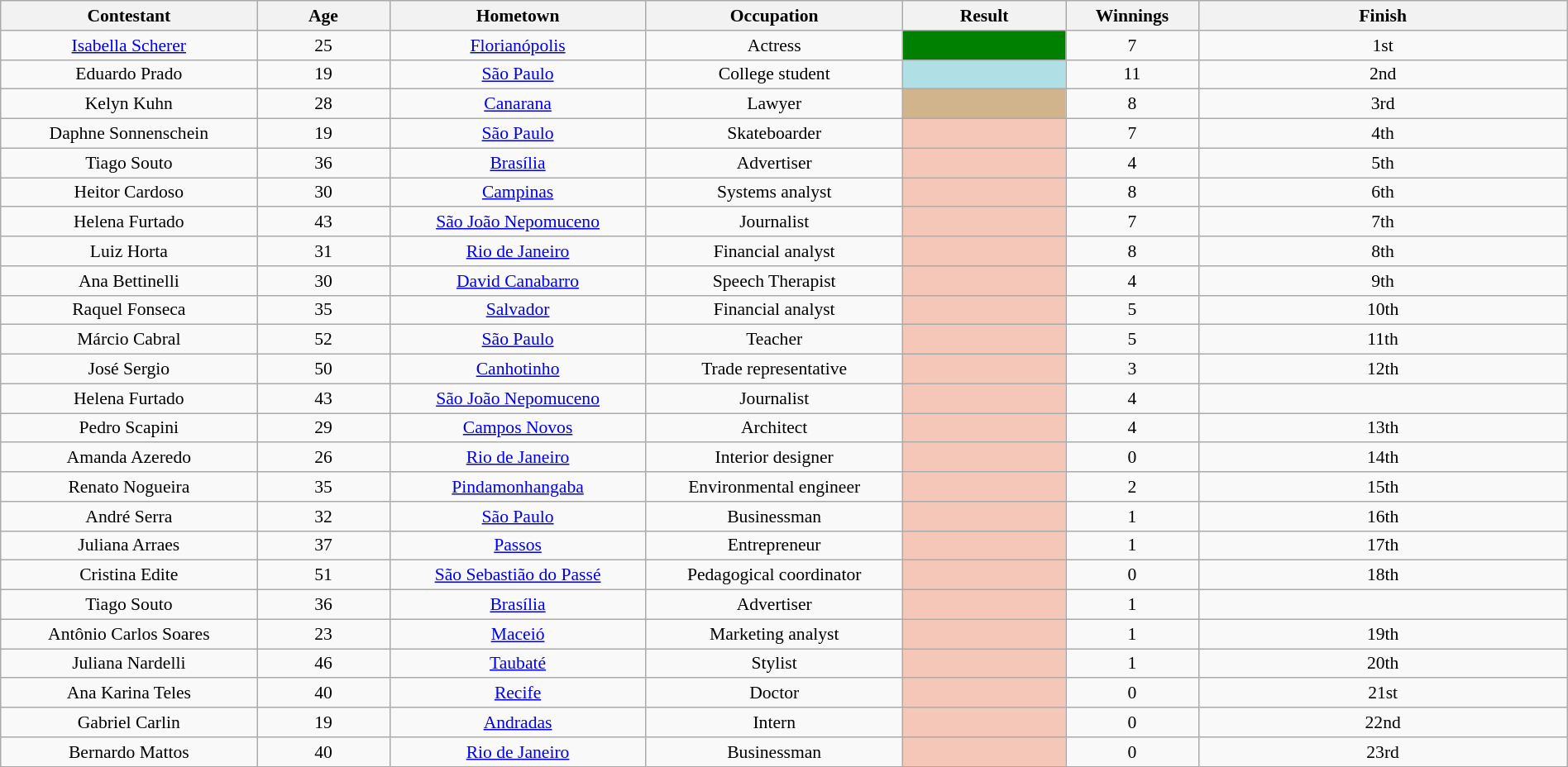<table class="wikitable sortable" style="margin:1em auto; text-align:center; font-size:90%; width:100%;">
<tr>
<th width="200px">Contestant</th>
<th width="100px">Age</th>
<th width="200px">Hometown</th>
<th width="200px">Occupation</th>
<th width="125px">Result</th>
<th width="100px">Winnings</th>
<th>Finish</th>
</tr>
<tr>
<td><a href='#'>Isabella Scherer</a></td>
<td>25</td>
<td><a href='#'>Florianópolis</a></td>
<td>Actress</td>
<td bgcolor=008000></td>
<td>7</td>
<td>1st</td>
</tr>
<tr>
<td>Eduardo Prado</td>
<td>19</td>
<td><a href='#'>São Paulo</a></td>
<td>College student</td>
<td bgcolor=B0E0E6></td>
<td>11</td>
<td>2nd</td>
</tr>
<tr>
<td>Kelyn Kuhn</td>
<td>28</td>
<td><a href='#'>Canarana</a></td>
<td>Lawyer</td>
<td bgcolor="tan"></td>
<td>8</td>
<td>3rd</td>
</tr>
<tr>
<td>Daphne Sonnenschein</td>
<td>19</td>
<td><a href='#'>São Paulo</a></td>
<td>Skateboarder</td>
<td bgcolor=F4C7B8></td>
<td>7</td>
<td>4th</td>
</tr>
<tr>
<td>Tiago Souto</td>
<td>36</td>
<td><a href='#'>Brasília</a></td>
<td>Advertiser</td>
<td bgcolor=F4C7B8></td>
<td>4</td>
<td>5th</td>
</tr>
<tr>
<td>Heitor Cardoso</td>
<td>30</td>
<td><a href='#'>Campinas</a></td>
<td>Systems analyst</td>
<td bgcolor=F4C7B8></td>
<td>8</td>
<td>6th</td>
</tr>
<tr>
<td>Helena Furtado</td>
<td>43</td>
<td><a href='#'>São João Nepomuceno</a></td>
<td>Journalist</td>
<td bgcolor=F4C7B8></td>
<td>7</td>
<td>7th</td>
</tr>
<tr>
<td>Luiz Horta</td>
<td>31</td>
<td><a href='#'>Rio de Janeiro</a></td>
<td>Financial analyst</td>
<td bgcolor=F4C7B8></td>
<td>8</td>
<td>8th</td>
</tr>
<tr>
<td>Ana Bettinelli</td>
<td>30</td>
<td><a href='#'>David Canabarro</a></td>
<td>Speech Therapist</td>
<td bgcolor=F4C7B8></td>
<td>4</td>
<td>9th</td>
</tr>
<tr>
<td>Raquel Fonseca</td>
<td>35</td>
<td><a href='#'>Salvador</a></td>
<td>Financial analyst</td>
<td bgcolor=F4C7B8></td>
<td>5</td>
<td>10th</td>
</tr>
<tr>
<td>Márcio Cabral</td>
<td>52</td>
<td><a href='#'>São Paulo</a></td>
<td>Teacher</td>
<td bgcolor=F4C7B8></td>
<td>5</td>
<td>11th</td>
</tr>
<tr>
<td>José Sergio </td>
<td>50</td>
<td><a href='#'>Canhotinho</a></td>
<td>Trade representative</td>
<td bgcolor=F4C7B8></td>
<td>3</td>
<td>12th</td>
</tr>
<tr>
<td>Helena Furtado</td>
<td>43</td>
<td><a href='#'>São João Nepomuceno</a></td>
<td>Journalist</td>
<td bgcolor=F4C7B8></td>
<td>4</td>
<td></td>
</tr>
<tr>
<td>Pedro Scapini</td>
<td>29</td>
<td><a href='#'>Campos Novos</a></td>
<td>Architect</td>
<td bgcolor=F4C7B8></td>
<td>4</td>
<td>13th</td>
</tr>
<tr>
<td>Amanda Azeredo</td>
<td>26</td>
<td><a href='#'>Rio de Janeiro</a></td>
<td>Interior designer</td>
<td bgcolor=F4C7B8></td>
<td>0</td>
<td>14th</td>
</tr>
<tr>
<td>Renato Nogueira</td>
<td>35</td>
<td><a href='#'>Pindamonhangaba</a></td>
<td>Environmental engineer</td>
<td bgcolor=F4C7B8></td>
<td>2</td>
<td>15th</td>
</tr>
<tr>
<td>André Serra</td>
<td>32</td>
<td><a href='#'>São Paulo</a></td>
<td>Businessman</td>
<td bgcolor=F4C7B8></td>
<td>1</td>
<td>16th</td>
</tr>
<tr>
<td>Juliana Arraes</td>
<td>37</td>
<td><a href='#'>Passos</a></td>
<td>Entrepreneur</td>
<td bgcolor=F4C7B8></td>
<td>1</td>
<td>17th</td>
</tr>
<tr>
<td>Cristina Edite</td>
<td>51</td>
<td><a href='#'>São Sebastião do Passé</a></td>
<td>Pedagogical coordinator</td>
<td bgcolor=F4C7B8></td>
<td>0</td>
<td>18th</td>
</tr>
<tr>
<td>Tiago Souto</td>
<td>36</td>
<td><a href='#'>Brasília</a></td>
<td>Advertiser</td>
<td bgcolor=F4C7B8></td>
<td>1</td>
<td></td>
</tr>
<tr>
<td>Antônio Carlos Soares</td>
<td>23</td>
<td><a href='#'>Maceió</a></td>
<td>Marketing analyst</td>
<td bgcolor=F4C7B8></td>
<td>1</td>
<td>19th</td>
</tr>
<tr>
<td>Juliana Nardelli</td>
<td>46</td>
<td><a href='#'>Taubaté</a></td>
<td>Stylist</td>
<td bgcolor=F4C7B8></td>
<td>1</td>
<td>20th</td>
</tr>
<tr>
<td>Ana Karina Teles</td>
<td>40</td>
<td><a href='#'>Recife</a></td>
<td>Doctor</td>
<td bgcolor=F4C7B8></td>
<td>0</td>
<td>21st</td>
</tr>
<tr>
<td>Gabriel Carlin</td>
<td>19</td>
<td><a href='#'>Andradas</a></td>
<td>Intern</td>
<td bgcolor=F4C7B8></td>
<td>0</td>
<td>22nd</td>
</tr>
<tr>
<td>Bernardo Mattos</td>
<td>40</td>
<td><a href='#'>Rio de Janeiro</a></td>
<td>Businessman</td>
<td bgcolor=F4C7B8></td>
<td>0</td>
<td>23rd</td>
</tr>
</table>
